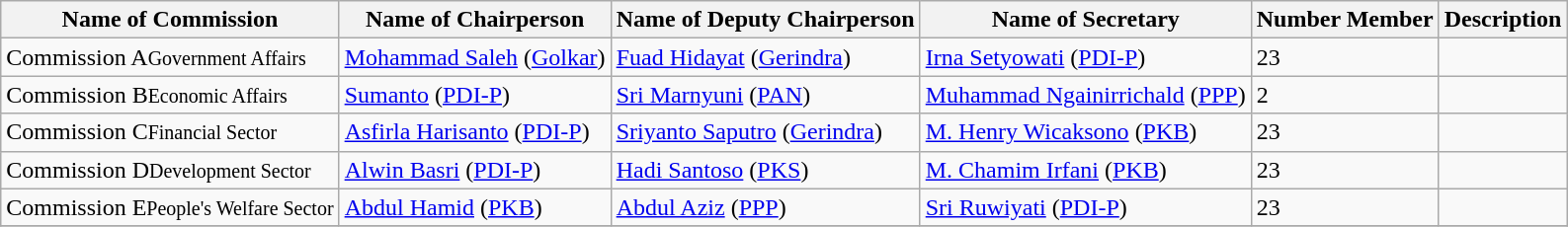<table class="wikitable">
<tr>
<th>Name of Commission</th>
<th>Name of Chairperson</th>
<th>Name of Deputy Chairperson</th>
<th>Name of Secretary</th>
<th>Number Member</th>
<th>Description</th>
</tr>
<tr>
<td>Commission A<small>Government Affairs</small></td>
<td><a href='#'>Mohammad Saleh</a> (<a href='#'>Golkar</a>)</td>
<td><a href='#'>Fuad Hidayat</a> (<a href='#'>Gerindra</a>)</td>
<td><a href='#'>Irna Setyowati</a> (<a href='#'>PDI-P</a>)</td>
<td>23</td>
<td></td>
</tr>
<tr>
<td>Commission B<small>Economic Affairs</small></td>
<td><a href='#'>Sumanto</a> (<a href='#'>PDI-P</a>)</td>
<td><a href='#'>Sri Marnyuni</a> (<a href='#'>PAN</a>)</td>
<td><a href='#'>Muhammad Ngainirrichald</a> (<a href='#'>PPP</a>)</td>
<td>2</td>
<td></td>
</tr>
<tr>
<td>Commission C<small>Financial Sector</small></td>
<td><a href='#'>Asfirla Harisanto</a> (<a href='#'>PDI-P</a>)</td>
<td><a href='#'>Sriyanto Saputro</a> (<a href='#'>Gerindra</a>)</td>
<td><a href='#'>M. Henry Wicaksono</a> (<a href='#'>PKB</a>)</td>
<td>23</td>
<td></td>
</tr>
<tr>
<td>Commission D<small>Development Sector</small></td>
<td><a href='#'>Alwin Basri</a> (<a href='#'>PDI-P</a>)</td>
<td><a href='#'>Hadi Santoso</a> (<a href='#'>PKS</a>)</td>
<td><a href='#'>M. Chamim Irfani</a> (<a href='#'>PKB</a>)</td>
<td>23</td>
<td></td>
</tr>
<tr>
<td>Commission E<small>People's Welfare Sector</small></td>
<td><a href='#'>Abdul Hamid</a> (<a href='#'>PKB</a>)</td>
<td><a href='#'>Abdul Aziz</a> (<a href='#'>PPP</a>)</td>
<td><a href='#'>Sri Ruwiyati</a> (<a href='#'>PDI-P</a>)</td>
<td>23</td>
<td></td>
</tr>
<tr>
</tr>
</table>
